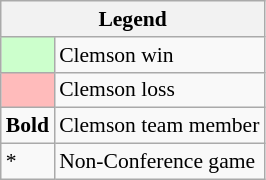<table class="wikitable" style="font-size:90%">
<tr>
<th colspan=2>Legend</th>
</tr>
<tr>
<td style="background:#ccffcc;"> </td>
<td>Clemson win</td>
</tr>
<tr>
<td style="background:#ffbbbb;"> </td>
<td>Clemson loss</td>
</tr>
<tr>
<td><strong>Bold</strong></td>
<td>Clemson team member</td>
</tr>
<tr>
<td>*</td>
<td>Non-Conference game</td>
</tr>
</table>
